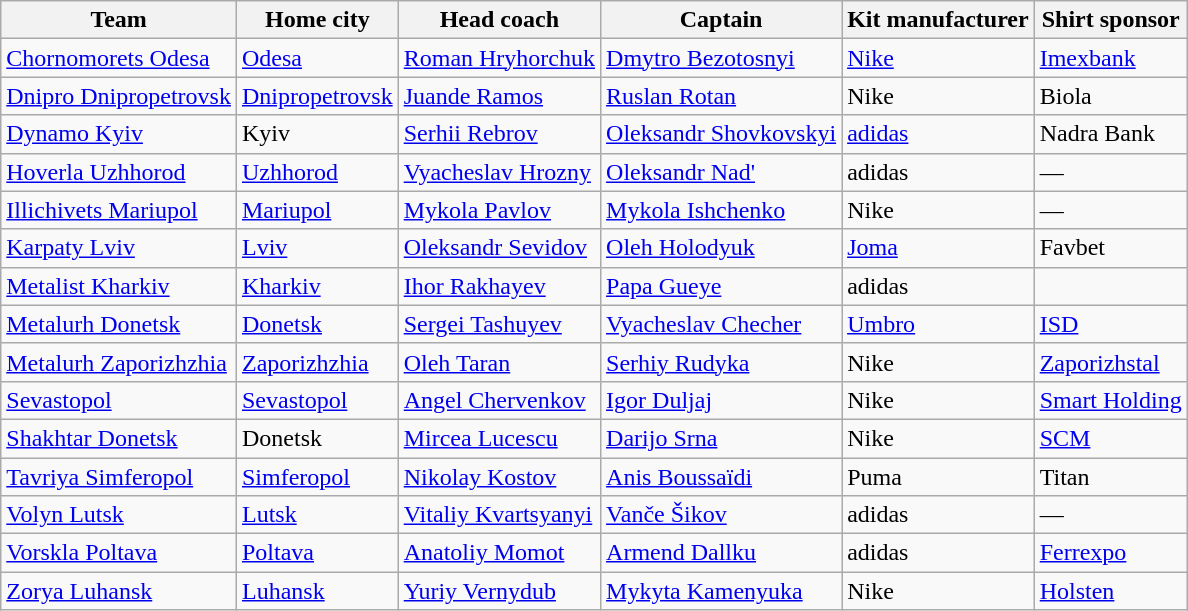<table class="wikitable sortable" style="text-align:left;">
<tr>
<th>Team</th>
<th>Home city</th>
<th>Head coach</th>
<th>Captain</th>
<th>Kit manufacturer</th>
<th>Shirt sponsor</th>
</tr>
<tr>
<td><a href='#'>Chornomorets Odesa</a></td>
<td><a href='#'>Odesa</a></td>
<td> <a href='#'>Roman Hryhorchuk</a></td>
<td> <a href='#'>Dmytro Bezotosnyi</a></td>
<td><a href='#'>Nike</a></td>
<td><a href='#'>Imexbank</a></td>
</tr>
<tr>
<td><a href='#'>Dnipro Dnipropetrovsk</a></td>
<td><a href='#'>Dnipropetrovsk</a></td>
<td> <a href='#'>Juande Ramos</a></td>
<td> <a href='#'>Ruslan Rotan</a></td>
<td>Nike</td>
<td>Biola</td>
</tr>
<tr>
<td><a href='#'>Dynamo Kyiv</a></td>
<td>Kyiv</td>
<td> <a href='#'>Serhii Rebrov</a></td>
<td> <a href='#'>Oleksandr Shovkovskyi</a></td>
<td><a href='#'>adidas</a></td>
<td>Nadra Bank</td>
</tr>
<tr>
<td><a href='#'>Hoverla Uzhhorod</a></td>
<td><a href='#'>Uzhhorod</a></td>
<td> <a href='#'>Vyacheslav Hrozny</a></td>
<td> <a href='#'>Oleksandr Nad'</a></td>
<td>adidas</td>
<td>—</td>
</tr>
<tr>
<td><a href='#'>Illichivets Mariupol</a></td>
<td><a href='#'>Mariupol</a></td>
<td> <a href='#'>Mykola Pavlov</a></td>
<td> <a href='#'>Mykola Ishchenko</a></td>
<td>Nike</td>
<td>—</td>
</tr>
<tr>
<td><a href='#'>Karpaty Lviv</a></td>
<td><a href='#'>Lviv</a></td>
<td> <a href='#'>Oleksandr Sevidov</a></td>
<td> <a href='#'>Oleh Holodyuk</a></td>
<td><a href='#'>Joma</a></td>
<td>Favbet</td>
</tr>
<tr>
<td><a href='#'>Metalist Kharkiv</a></td>
<td><a href='#'>Kharkiv</a></td>
<td> <a href='#'>Ihor Rakhayev</a></td>
<td> <a href='#'>Papa Gueye</a></td>
<td>adidas</td>
<td></td>
</tr>
<tr>
<td><a href='#'>Metalurh Donetsk</a></td>
<td><a href='#'>Donetsk</a></td>
<td> <a href='#'>Sergei Tashuyev</a></td>
<td> <a href='#'>Vyacheslav Checher</a></td>
<td><a href='#'>Umbro</a></td>
<td><a href='#'>ISD</a></td>
</tr>
<tr>
<td><a href='#'>Metalurh Zaporizhzhia</a></td>
<td><a href='#'>Zaporizhzhia</a></td>
<td> <a href='#'>Oleh Taran</a></td>
<td> <a href='#'>Serhiy Rudyka</a></td>
<td>Nike</td>
<td><a href='#'>Zaporizhstal</a></td>
</tr>
<tr>
<td><a href='#'>Sevastopol</a></td>
<td><a href='#'>Sevastopol</a></td>
<td> <a href='#'>Angel Chervenkov</a></td>
<td> <a href='#'>Igor Duljaj</a></td>
<td>Nike</td>
<td><a href='#'>Smart Holding</a></td>
</tr>
<tr>
<td><a href='#'>Shakhtar Donetsk</a></td>
<td>Donetsk</td>
<td> <a href='#'>Mircea Lucescu</a></td>
<td> <a href='#'>Darijo Srna</a></td>
<td>Nike</td>
<td><a href='#'>SCM</a></td>
</tr>
<tr>
<td><a href='#'>Tavriya Simferopol</a></td>
<td><a href='#'>Simferopol</a></td>
<td> <a href='#'>Nikolay Kostov</a></td>
<td> <a href='#'>Anis Boussaïdi</a></td>
<td>Puma</td>
<td>Titan</td>
</tr>
<tr>
<td><a href='#'>Volyn Lutsk</a></td>
<td><a href='#'>Lutsk</a></td>
<td> <a href='#'>Vitaliy Kvartsyanyi</a></td>
<td> <a href='#'>Vanče Šikov</a></td>
<td>adidas</td>
<td>—</td>
</tr>
<tr>
<td><a href='#'>Vorskla Poltava</a></td>
<td><a href='#'>Poltava</a></td>
<td> <a href='#'>Anatoliy Momot</a></td>
<td> <a href='#'>Armend Dallku</a></td>
<td>adidas</td>
<td><a href='#'>Ferrexpo</a></td>
</tr>
<tr>
<td><a href='#'>Zorya Luhansk</a></td>
<td><a href='#'>Luhansk</a></td>
<td> <a href='#'>Yuriy Vernydub</a></td>
<td> <a href='#'>Mykyta Kamenyuka</a></td>
<td>Nike</td>
<td><a href='#'>Holsten</a></td>
</tr>
</table>
